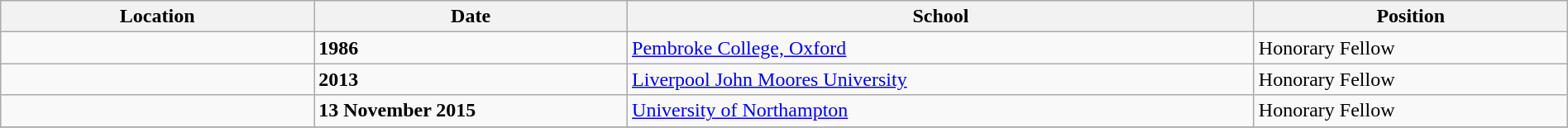<table class="wikitable" style="width:100%;">
<tr>
<th style="width:20%;">Location</th>
<th style="width:20%;">Date</th>
<th style="width:40%;">School</th>
<th style="width:20%;">Position</th>
</tr>
<tr>
<td></td>
<td><strong>1986</strong></td>
<td><a href='#'>Pembroke College, Oxford</a></td>
<td>Honorary Fellow</td>
</tr>
<tr>
<td></td>
<td><strong>2013</strong></td>
<td><a href='#'>Liverpool John Moores University</a></td>
<td>Honorary Fellow</td>
</tr>
<tr>
<td></td>
<td><strong>13 November 2015</strong></td>
<td><a href='#'>University of Northampton</a></td>
<td>Honorary Fellow</td>
</tr>
<tr>
</tr>
</table>
